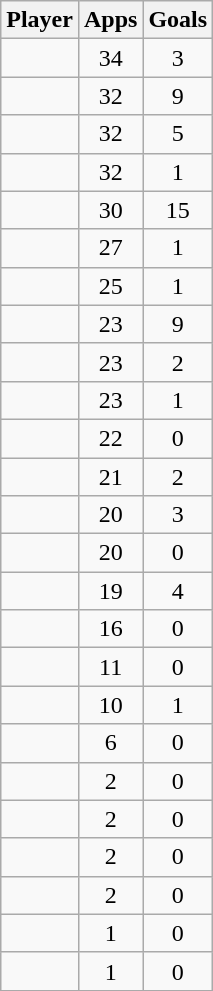<table class="wikitable sortable" style="text-align: center;">
<tr>
<th>Player</th>
<th>Apps</th>
<th>Goals</th>
</tr>
<tr>
<td align=left> </td>
<td>34</td>
<td>3</td>
</tr>
<tr>
<td align=left> </td>
<td>32</td>
<td>9</td>
</tr>
<tr>
<td align=left> </td>
<td>32</td>
<td>5</td>
</tr>
<tr>
<td align=left> </td>
<td>32</td>
<td>1</td>
</tr>
<tr>
<td align=left> </td>
<td>30</td>
<td>15</td>
</tr>
<tr>
<td align=left> </td>
<td>27</td>
<td>1</td>
</tr>
<tr>
<td align=left> </td>
<td>25</td>
<td>1</td>
</tr>
<tr>
<td align=left> </td>
<td>23</td>
<td>9</td>
</tr>
<tr>
<td align=left> </td>
<td>23</td>
<td>2</td>
</tr>
<tr>
<td align=left> </td>
<td>23</td>
<td>1</td>
</tr>
<tr>
<td align=left> </td>
<td>22</td>
<td>0</td>
</tr>
<tr>
<td align=left> </td>
<td>21</td>
<td>2</td>
</tr>
<tr>
<td align=left> </td>
<td>20</td>
<td>3</td>
</tr>
<tr>
<td align=left> </td>
<td>20</td>
<td>0</td>
</tr>
<tr>
<td align=left> </td>
<td>19</td>
<td>4</td>
</tr>
<tr>
<td align=left> </td>
<td>16</td>
<td>0</td>
</tr>
<tr>
<td align=left> </td>
<td>11</td>
<td>0</td>
</tr>
<tr>
<td align=left> </td>
<td>10</td>
<td>1</td>
</tr>
<tr>
<td align=left> </td>
<td>6</td>
<td>0</td>
</tr>
<tr>
<td align=left> </td>
<td>2</td>
<td>0</td>
</tr>
<tr>
<td align=left> </td>
<td>2</td>
<td>0</td>
</tr>
<tr>
<td align=left> </td>
<td>2</td>
<td>0</td>
</tr>
<tr>
<td align=left> </td>
<td>2</td>
<td>0</td>
</tr>
<tr>
<td align=left> </td>
<td>1</td>
<td>0</td>
</tr>
<tr>
<td align=left> </td>
<td>1</td>
<td>0</td>
</tr>
<tr>
</tr>
</table>
